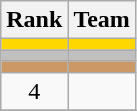<table class="wikitable" border="1">
<tr>
<th>Rank</th>
<th>Team</th>
</tr>
<tr bgcolor=gold>
<td align=center></td>
<td></td>
</tr>
<tr bgcolor=silver>
<td align=center></td>
<td></td>
</tr>
<tr bgcolor=cc9966>
<td align=center></td>
<td></td>
</tr>
<tr>
<td align=center>4</td>
<td></td>
</tr>
<tr>
</tr>
</table>
